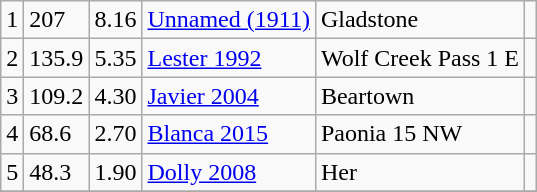<table class="wikitable">
<tr>
<td>1</td>
<td>207</td>
<td>8.16</td>
<td><a href='#'>Unnamed (1911)</a></td>
<td>Gladstone</td>
<td></td>
</tr>
<tr>
<td>2</td>
<td>135.9</td>
<td>5.35</td>
<td><a href='#'>Lester 1992</a></td>
<td>Wolf Creek Pass 1 E</td>
<td></td>
</tr>
<tr>
<td>3</td>
<td>109.2</td>
<td>4.30</td>
<td><a href='#'>Javier 2004</a></td>
<td>Beartown</td>
<td></td>
</tr>
<tr>
<td>4</td>
<td>68.6</td>
<td>2.70</td>
<td><a href='#'>Blanca 2015</a></td>
<td>Paonia 15 NW</td>
<td></td>
</tr>
<tr>
<td>5</td>
<td>48.3</td>
<td>1.90</td>
<td><a href='#'>Dolly 2008</a></td>
<td>Her</td>
<td></td>
</tr>
<tr>
</tr>
</table>
